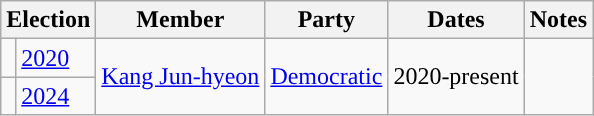<table class="wikitable">
<tr>
<th colspan="2">Election</th>
<th>Member</th>
<th>Party</th>
<th>Dates</th>
<th>Notes</th>
</tr>
<tr>
<td></td>
<td><a href='#'>2020</a></td>
<td rowspan="2"><a href='#'>Kang Jun-hyeon</a></td>
<td rowspan="2"><a href='#'>Democratic</a></td>
<td rowspan="2">2020-present</td>
<td rowspan="2"></td>
</tr>
<tr>
<td></td>
<td><a href='#'>2024</a></td>
</tr>
</table>
